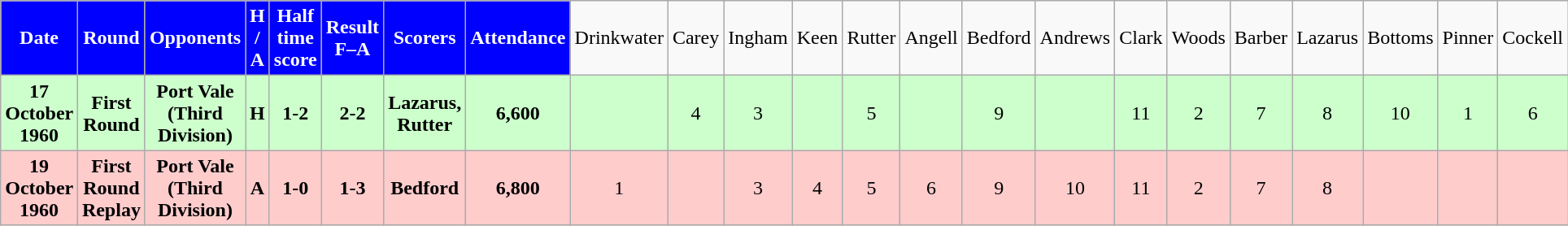<table class="wikitable" style="text-align:center">
<tr>
<th style="background:#0000FF; color:#FFFFFF; text-align:center;"><strong>Date</strong></th>
<th style="background:#0000FF; color:#FFFFFF; text-align:center;"><strong>Round</strong></th>
<th style="background:#0000FF; color:#FFFFFF; text-align:center;"><strong>Opponents</strong></th>
<th style="background:#0000FF; color:#FFFFFF; text-align:center;"><strong>H / A</strong></th>
<th style="background:#0000FF; color:#FFFFFF; text-align:center;"><strong>Half time score</strong></th>
<th style="background:#0000FF; color:#FFFFFF; text-align:center;"><strong>Result</strong><br><strong>F–A</strong></th>
<th style="background:#0000FF; color:#FFFFFF; text-align:center;"><strong>Scorers</strong></th>
<th style="background:#0000FF; color:#FFFFFF; text-align:center;"><strong>Attendance</strong></th>
<td>Drinkwater</td>
<td>Carey</td>
<td>Ingham</td>
<td>Keen</td>
<td>Rutter</td>
<td>Angell</td>
<td>Bedford</td>
<td>Andrews</td>
<td>Clark</td>
<td>Woods</td>
<td>Barber</td>
<td>Lazarus</td>
<td>Bottoms</td>
<td>Pinner</td>
<td>Cockell</td>
</tr>
<tr bgcolor="#ccffcc">
<td><strong>17 October 1960</strong></td>
<td><strong>First Round</strong></td>
<td><strong>Port Vale (Third Division)</strong></td>
<td><strong>H</strong></td>
<td><strong>1-2</strong></td>
<td><strong>2-2</strong></td>
<td><strong>Lazarus, Rutter</strong></td>
<td><strong>6,600</strong></td>
<td></td>
<td>4</td>
<td>3</td>
<td></td>
<td>5</td>
<td></td>
<td>9</td>
<td></td>
<td>11</td>
<td>2</td>
<td>7</td>
<td>8</td>
<td>10</td>
<td>1</td>
<td>6</td>
</tr>
<tr bgcolor="#ffcccc">
<td><strong>19 October 1960</strong></td>
<td><strong>First Round Replay</strong></td>
<td><strong>Port Vale (Third Division)</strong></td>
<td><strong>A</strong></td>
<td><strong>1-0</strong></td>
<td><strong>1-3</strong></td>
<td><strong>Bedford</strong></td>
<td><strong>6,800</strong></td>
<td>1</td>
<td></td>
<td>3</td>
<td>4</td>
<td>5</td>
<td>6</td>
<td>9</td>
<td>10</td>
<td>11</td>
<td>2</td>
<td>7</td>
<td>8</td>
<td></td>
<td></td>
<td></td>
</tr>
</table>
